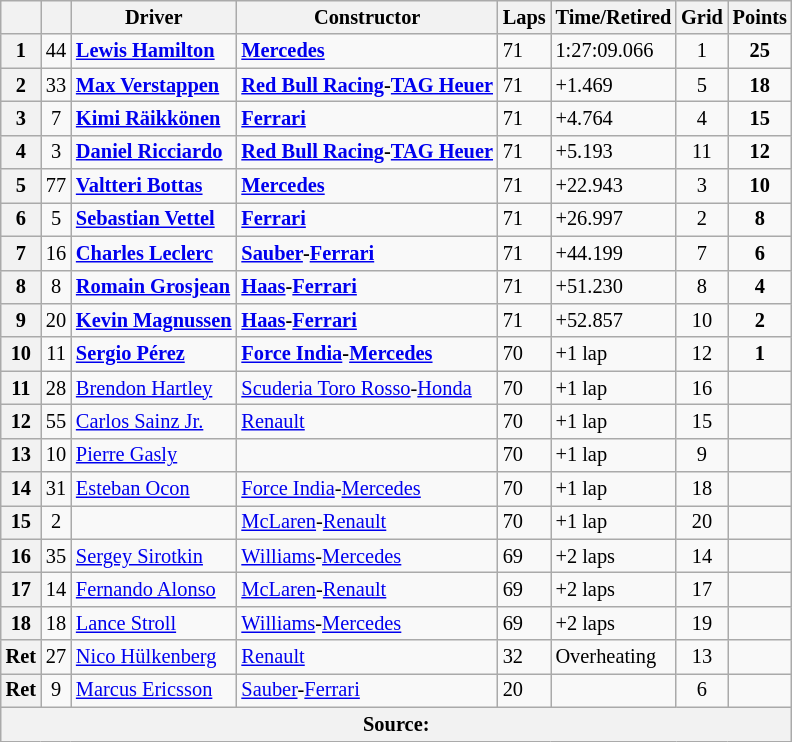<table class="wikitable sortable" style="font-size: 85%;">
<tr>
<th></th>
<th></th>
<th>Driver</th>
<th>Constructor</th>
<th class="unsortable">Laps</th>
<th class="unsortable">Time/Retired</th>
<th>Grid</th>
<th>Points</th>
</tr>
<tr>
<th>1</th>
<td align="center">44</td>
<td data-sort-value="HAM"><strong> <a href='#'>Lewis Hamilton</a></strong></td>
<td><a href='#'><strong>Mercedes</strong></a></td>
<td>71</td>
<td>1:27:09.066</td>
<td align="center">1</td>
<td align="center"><strong>25</strong></td>
</tr>
<tr>
<th>2</th>
<td align="center">33</td>
<td data-sort-value="VER"><strong> <a href='#'>Max Verstappen</a></strong></td>
<td><strong><a href='#'>Red Bull Racing</a>-<a href='#'>TAG Heuer</a></strong></td>
<td>71</td>
<td>+1.469</td>
<td align="center">5</td>
<td align="center"><strong>18</strong></td>
</tr>
<tr>
<th>3</th>
<td align="center">7</td>
<td data-sort-value="RAI"><strong> <a href='#'>Kimi Räikkönen</a></strong></td>
<td><a href='#'><strong>Ferrari</strong></a></td>
<td>71</td>
<td>+4.764</td>
<td align="center">4</td>
<td align="center"><strong>15</strong></td>
</tr>
<tr>
<th>4</th>
<td align="center">3</td>
<td data-sort-value="RIC"><strong> <a href='#'>Daniel Ricciardo</a></strong></td>
<td><strong><a href='#'>Red Bull Racing</a>-<a href='#'>TAG Heuer</a></strong></td>
<td>71</td>
<td>+5.193</td>
<td align="center">11</td>
<td align="center"><strong>12</strong></td>
</tr>
<tr>
<th>5</th>
<td align="center">77</td>
<td data-sort-value="BOT"><strong> <a href='#'>Valtteri Bottas</a></strong></td>
<td><a href='#'><strong>Mercedes</strong></a></td>
<td>71</td>
<td>+22.943</td>
<td align="center">3</td>
<td align="center"><strong>10</strong></td>
</tr>
<tr>
<th>6</th>
<td align="center">5</td>
<td data-sort-value="VET"><strong> <a href='#'>Sebastian Vettel</a></strong></td>
<td><a href='#'><strong>Ferrari</strong></a></td>
<td>71</td>
<td>+26.997</td>
<td align="center">2</td>
<td align="center"><strong>8</strong></td>
</tr>
<tr>
<th>7</th>
<td align="center">16</td>
<td data-sort-value="LEC"><strong> <a href='#'>Charles Leclerc</a></strong></td>
<td><strong><a href='#'>Sauber</a>-<a href='#'>Ferrari</a></strong></td>
<td>71</td>
<td>+44.199</td>
<td align="center">7</td>
<td align="center"><strong>6</strong></td>
</tr>
<tr>
<th>8</th>
<td align="center">8</td>
<td data-sort-value="GRO"><strong> <a href='#'>Romain Grosjean</a></strong></td>
<td><strong><a href='#'>Haas</a>-<a href='#'>Ferrari</a></strong></td>
<td>71</td>
<td>+51.230</td>
<td align="center">8</td>
<td align="center"><strong>4</strong></td>
</tr>
<tr>
<th>9</th>
<td align="center">20</td>
<td data-sort-value="MAG"><strong> <a href='#'>Kevin Magnussen</a></strong></td>
<td><strong><a href='#'>Haas</a>-<a href='#'>Ferrari</a></strong></td>
<td>71</td>
<td>+52.857</td>
<td align="center">10</td>
<td align="center"><strong>2</strong></td>
</tr>
<tr>
<th>10</th>
<td align="center">11</td>
<td data-sort-value="PER"><strong> <a href='#'>Sergio Pérez</a></strong></td>
<td><strong><a href='#'>Force India</a>-<a href='#'>Mercedes</a></strong></td>
<td>70</td>
<td>+1 lap</td>
<td align="center">12</td>
<td align="center"><strong>1</strong></td>
</tr>
<tr>
<th>11</th>
<td align="center">28</td>
<td data-sort-value="HAR"> <a href='#'>Brendon Hartley</a></td>
<td><a href='#'>Scuderia Toro Rosso</a>-<a href='#'>Honda</a></td>
<td>70</td>
<td>+1 lap</td>
<td align="center">16</td>
<td></td>
</tr>
<tr>
<th>12</th>
<td align="center">55</td>
<td data-sort-value="SAI"> <a href='#'>Carlos Sainz Jr.</a></td>
<td><a href='#'>Renault</a></td>
<td>70</td>
<td>+1 lap</td>
<td align="center">15</td>
<td></td>
</tr>
<tr>
<th>13</th>
<td align="center">10</td>
<td data-sort-value="GAS"> <a href='#'>Pierre Gasly</a></td>
<td></td>
<td>70</td>
<td>+1 lap</td>
<td align="center">9</td>
<td></td>
</tr>
<tr>
<th>14</th>
<td align="center">31</td>
<td data-sort-value="OCO"> <a href='#'>Esteban Ocon</a></td>
<td><a href='#'>Force India</a>-<a href='#'>Mercedes</a></td>
<td>70</td>
<td>+1 lap</td>
<td align="center">18</td>
<td></td>
</tr>
<tr>
<th>15</th>
<td align="center">2</td>
<td data-sort-value="VAN"></td>
<td><a href='#'>McLaren</a>-<a href='#'>Renault</a></td>
<td>70</td>
<td>+1 lap</td>
<td align="center">20</td>
<td></td>
</tr>
<tr>
<th>16</th>
<td align="center">35</td>
<td data-sort-value="SIR"> <a href='#'>Sergey Sirotkin</a></td>
<td><a href='#'>Williams</a>-<a href='#'>Mercedes</a></td>
<td>69</td>
<td>+2 laps</td>
<td align="center">14</td>
<td></td>
</tr>
<tr>
<th>17</th>
<td align="center">14</td>
<td data-sort-value="ALO"> <a href='#'>Fernando Alonso</a></td>
<td><a href='#'>McLaren</a>-<a href='#'>Renault</a></td>
<td>69</td>
<td>+2 laps</td>
<td align="center">17</td>
<td></td>
</tr>
<tr>
<th>18</th>
<td align="center">18</td>
<td data-sort-value="STR"> <a href='#'>Lance Stroll</a></td>
<td><a href='#'>Williams</a>-<a href='#'>Mercedes</a></td>
<td>69</td>
<td>+2 laps</td>
<td align="center">19</td>
<td></td>
</tr>
<tr>
<th data-sort-value="19">Ret</th>
<td align="center">27</td>
<td data-sort-value="HUL"> <a href='#'>Nico Hülkenberg</a></td>
<td><a href='#'>Renault</a></td>
<td>32</td>
<td>Overheating</td>
<td align="center">13</td>
<td></td>
</tr>
<tr>
<th data-sort-value="20">Ret</th>
<td align="center">9</td>
<td data-sort-value="ERI"> <a href='#'>Marcus Ericsson</a></td>
<td><a href='#'>Sauber</a>-<a href='#'>Ferrari</a></td>
<td>20</td>
<td></td>
<td align="center">6</td>
<td></td>
</tr>
<tr class="sortbottom">
<th colspan="8">Source:</th>
</tr>
</table>
